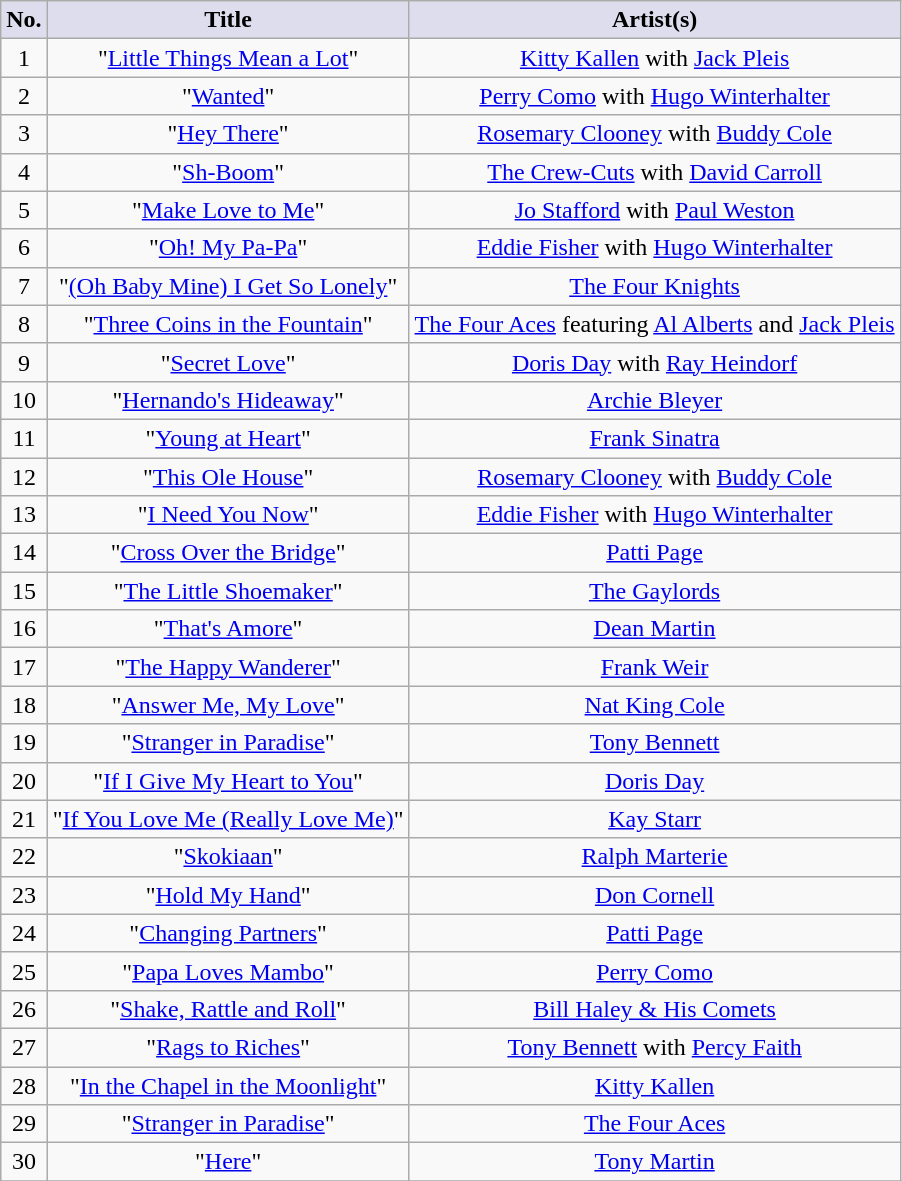<table class="wikitable sortable" style="text-align: center">
<tr>
<th scope="col" style="background:#dde;">No.</th>
<th scope="col" style="background:#dde;">Title</th>
<th scope="col" style="background:#dde;">Artist(s)</th>
</tr>
<tr>
<td>1</td>
<td>"<a href='#'>Little Things Mean a Lot</a>"</td>
<td><a href='#'>Kitty Kallen</a> with <a href='#'>Jack Pleis</a></td>
</tr>
<tr>
<td>2</td>
<td>"<a href='#'>Wanted</a>"</td>
<td><a href='#'>Perry Como</a> with <a href='#'>Hugo Winterhalter</a></td>
</tr>
<tr>
<td>3</td>
<td>"<a href='#'>Hey There</a>"</td>
<td><a href='#'>Rosemary Clooney</a> with <a href='#'>Buddy Cole</a></td>
</tr>
<tr>
<td>4</td>
<td>"<a href='#'>Sh-Boom</a>"</td>
<td><a href='#'>The Crew-Cuts</a> with <a href='#'>David Carroll</a></td>
</tr>
<tr>
<td>5</td>
<td>"<a href='#'>Make Love to Me</a>"</td>
<td><a href='#'>Jo Stafford</a> with <a href='#'>Paul Weston</a></td>
</tr>
<tr>
<td>6</td>
<td>"<a href='#'>Oh! My Pa-Pa</a>"</td>
<td><a href='#'>Eddie Fisher</a> with <a href='#'>Hugo Winterhalter</a></td>
</tr>
<tr>
<td>7</td>
<td>"<a href='#'>(Oh Baby Mine) I Get So Lonely</a>"</td>
<td><a href='#'>The Four Knights</a></td>
</tr>
<tr>
<td>8</td>
<td>"<a href='#'>Three Coins in the Fountain</a>"</td>
<td><a href='#'>The Four Aces</a> featuring <a href='#'>Al Alberts</a> and <a href='#'>Jack Pleis</a></td>
</tr>
<tr>
<td>9</td>
<td>"<a href='#'>Secret Love</a>"</td>
<td><a href='#'>Doris Day</a> with <a href='#'>Ray Heindorf</a></td>
</tr>
<tr>
<td>10</td>
<td>"<a href='#'>Hernando's Hideaway</a>"</td>
<td><a href='#'>Archie Bleyer</a></td>
</tr>
<tr>
<td>11</td>
<td>"<a href='#'>Young at Heart</a>"</td>
<td><a href='#'>Frank Sinatra</a></td>
</tr>
<tr>
<td>12</td>
<td>"<a href='#'>This Ole House</a>"</td>
<td><a href='#'>Rosemary Clooney</a> with <a href='#'>Buddy Cole</a></td>
</tr>
<tr>
<td>13</td>
<td>"<a href='#'>I Need You Now</a>"</td>
<td><a href='#'>Eddie Fisher</a> with <a href='#'>Hugo Winterhalter</a></td>
</tr>
<tr>
<td>14</td>
<td>"<a href='#'>Cross Over the Bridge</a>"</td>
<td><a href='#'>Patti Page</a></td>
</tr>
<tr>
<td>15</td>
<td>"<a href='#'>The Little Shoemaker</a>"</td>
<td><a href='#'>The Gaylords</a></td>
</tr>
<tr>
<td>16</td>
<td>"<a href='#'>That's Amore</a>"</td>
<td><a href='#'>Dean Martin</a></td>
</tr>
<tr>
<td>17</td>
<td>"<a href='#'>The Happy Wanderer</a>"</td>
<td><a href='#'>Frank Weir</a></td>
</tr>
<tr>
<td>18</td>
<td>"<a href='#'>Answer Me, My Love</a>"</td>
<td><a href='#'>Nat King Cole</a></td>
</tr>
<tr>
<td>19</td>
<td>"<a href='#'>Stranger in Paradise</a>"</td>
<td><a href='#'>Tony Bennett</a></td>
</tr>
<tr>
<td>20</td>
<td>"<a href='#'>If I Give My Heart to You</a>"</td>
<td><a href='#'>Doris Day</a></td>
</tr>
<tr>
<td>21</td>
<td>"<a href='#'>If You Love Me (Really Love Me)</a>"</td>
<td><a href='#'>Kay Starr</a></td>
</tr>
<tr>
<td>22</td>
<td>"<a href='#'>Skokiaan</a>"</td>
<td><a href='#'>Ralph Marterie</a></td>
</tr>
<tr>
<td>23</td>
<td>"<a href='#'>Hold My Hand</a>"</td>
<td><a href='#'>Don Cornell</a></td>
</tr>
<tr>
<td>24</td>
<td>"<a href='#'>Changing Partners</a>"</td>
<td><a href='#'>Patti Page</a></td>
</tr>
<tr>
<td>25</td>
<td>"<a href='#'>Papa Loves Mambo</a>"</td>
<td><a href='#'>Perry Como</a></td>
</tr>
<tr>
<td>26</td>
<td>"<a href='#'>Shake, Rattle and Roll</a>"</td>
<td><a href='#'>Bill Haley & His Comets</a></td>
</tr>
<tr>
<td>27</td>
<td>"<a href='#'>Rags to Riches</a>"</td>
<td><a href='#'>Tony Bennett</a> with <a href='#'>Percy Faith</a></td>
</tr>
<tr>
<td>28</td>
<td>"<a href='#'>In the Chapel in the Moonlight</a>"</td>
<td><a href='#'>Kitty Kallen</a></td>
</tr>
<tr>
<td>29</td>
<td>"<a href='#'>Stranger in Paradise</a>"</td>
<td><a href='#'>The Four Aces</a></td>
</tr>
<tr>
<td>30</td>
<td>"<a href='#'>Here</a>"</td>
<td><a href='#'>Tony Martin</a></td>
</tr>
<tr>
</tr>
</table>
